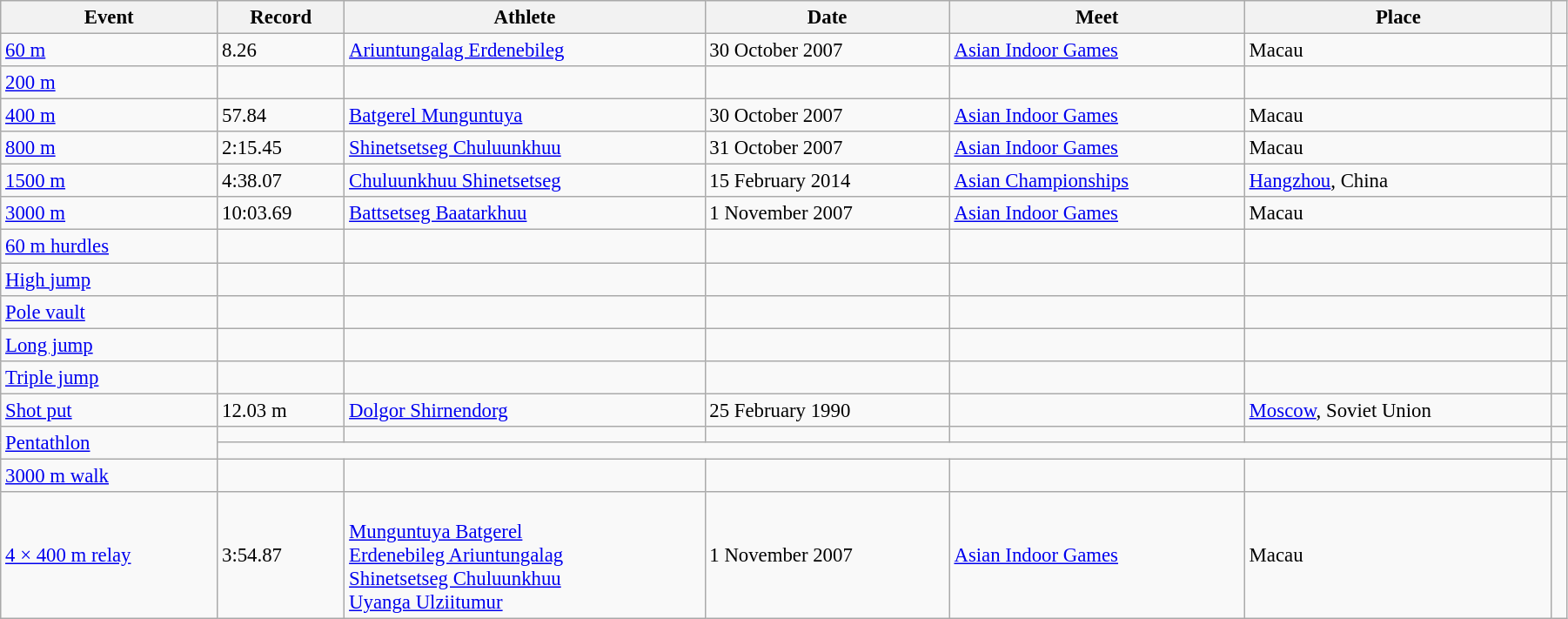<table class="wikitable" style="font-size:95%; width: 95%;">
<tr>
<th>Event</th>
<th>Record</th>
<th>Athlete</th>
<th>Date</th>
<th>Meet</th>
<th>Place</th>
<th></th>
</tr>
<tr>
<td><a href='#'>60 m</a></td>
<td>8.26</td>
<td><a href='#'>Ariuntungalag Erdenebileg</a></td>
<td>30 October 2007</td>
<td><a href='#'>Asian Indoor Games</a></td>
<td>Macau</td>
<td></td>
</tr>
<tr>
<td><a href='#'>200 m</a></td>
<td></td>
<td></td>
<td></td>
<td></td>
<td></td>
<td></td>
</tr>
<tr>
<td><a href='#'>400 m</a></td>
<td>57.84</td>
<td><a href='#'>Batgerel Munguntuya</a></td>
<td>30 October 2007</td>
<td><a href='#'>Asian Indoor Games</a></td>
<td>Macau</td>
<td></td>
</tr>
<tr>
<td><a href='#'>800 m</a></td>
<td>2:15.45</td>
<td><a href='#'>Shinetsetseg Chuluunkhuu</a></td>
<td>31 October 2007</td>
<td><a href='#'>Asian Indoor Games</a></td>
<td>Macau</td>
<td></td>
</tr>
<tr>
<td><a href='#'>1500 m</a></td>
<td>4:38.07</td>
<td><a href='#'>Chuluunkhuu Shinetsetseg</a></td>
<td>15 February 2014</td>
<td><a href='#'>Asian Championships</a></td>
<td><a href='#'>Hangzhou</a>, China</td>
<td></td>
</tr>
<tr>
<td><a href='#'>3000 m</a></td>
<td>10:03.69</td>
<td><a href='#'>Battsetseg Baatarkhuu</a></td>
<td>1 November 2007</td>
<td><a href='#'>Asian Indoor Games</a></td>
<td>Macau</td>
<td></td>
</tr>
<tr>
<td><a href='#'>60 m hurdles</a></td>
<td></td>
<td></td>
<td></td>
<td></td>
<td></td>
<td></td>
</tr>
<tr>
<td><a href='#'>High jump</a></td>
<td></td>
<td></td>
<td></td>
<td></td>
<td></td>
<td></td>
</tr>
<tr>
<td><a href='#'>Pole vault</a></td>
<td></td>
<td></td>
<td></td>
<td></td>
<td></td>
<td></td>
</tr>
<tr>
<td><a href='#'>Long jump</a></td>
<td></td>
<td></td>
<td></td>
<td></td>
<td></td>
<td></td>
</tr>
<tr>
<td><a href='#'>Triple jump</a></td>
<td></td>
<td></td>
<td></td>
<td></td>
<td></td>
<td></td>
</tr>
<tr>
<td><a href='#'>Shot put</a></td>
<td>12.03 m</td>
<td><a href='#'>Dolgor Shirnendorg</a></td>
<td>25 February 1990</td>
<td></td>
<td><a href='#'>Moscow</a>, Soviet Union</td>
<td></td>
</tr>
<tr>
<td rowspan=2><a href='#'>Pentathlon</a></td>
<td></td>
<td></td>
<td></td>
<td></td>
<td></td>
<td></td>
</tr>
<tr>
<td colspan=5></td>
<td></td>
</tr>
<tr>
<td><a href='#'>3000 m walk</a></td>
<td></td>
<td></td>
<td></td>
<td></td>
<td></td>
<td></td>
</tr>
<tr>
<td><a href='#'>4 × 400 m relay</a></td>
<td>3:54.87 </td>
<td><br><a href='#'>Munguntuya Batgerel</a><br><a href='#'>Erdenebileg Ariuntungalag</a><br><a href='#'>Shinetsetseg Chuluunkhuu</a><br><a href='#'>Uyanga Ulziitumur</a></td>
<td>1 November 2007</td>
<td><a href='#'>Asian Indoor Games</a></td>
<td>Macau</td>
<td></td>
</tr>
</table>
